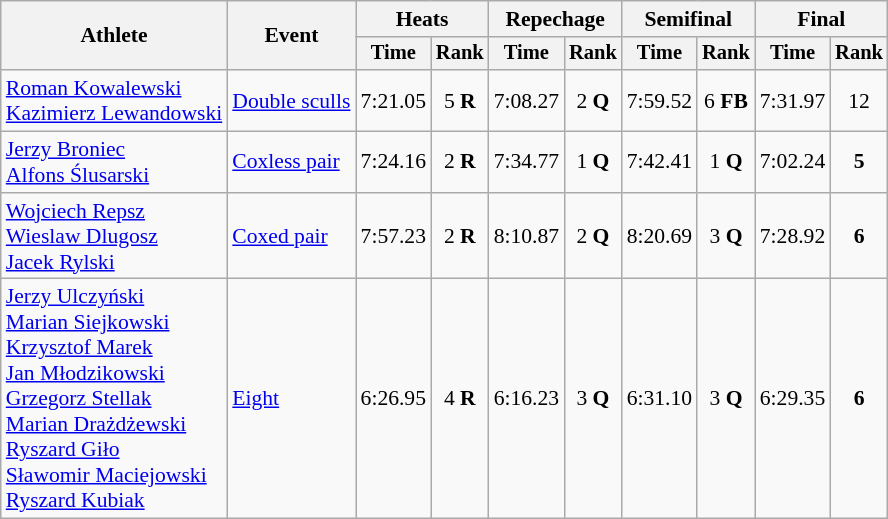<table class="wikitable" style="font-size:90%">
<tr>
<th rowspan="2">Athlete</th>
<th rowspan="2">Event</th>
<th colspan="2">Heats</th>
<th colspan="2">Repechage</th>
<th colspan="2">Semifinal</th>
<th colspan="2">Final</th>
</tr>
<tr style="font-size:95%">
<th>Time</th>
<th>Rank</th>
<th>Time</th>
<th>Rank</th>
<th>Time</th>
<th>Rank</th>
<th>Time</th>
<th>Rank</th>
</tr>
<tr align=center>
<td align=left><a href='#'>Roman Kowalewski</a><br><a href='#'>Kazimierz Lewandowski</a></td>
<td align=left><a href='#'>Double sculls</a></td>
<td>7:21.05</td>
<td>5 <strong>R</strong></td>
<td>7:08.27</td>
<td>2 <strong>Q</strong></td>
<td>7:59.52</td>
<td>6 <strong>FB</strong></td>
<td>7:31.97</td>
<td>12</td>
</tr>
<tr align=center>
<td align=left><a href='#'>Jerzy Broniec</a><br><a href='#'>Alfons Ślusarski</a></td>
<td align=left><a href='#'>Coxless pair</a></td>
<td>7:24.16</td>
<td>2 <strong>R</strong></td>
<td>7:34.77</td>
<td>1 <strong>Q</strong></td>
<td>7:42.41</td>
<td>1 <strong>Q</strong></td>
<td>7:02.24</td>
<td><strong>5</strong></td>
</tr>
<tr align=center>
<td align=left><a href='#'>Wojciech Repsz</a><br><a href='#'>Wieslaw Dlugosz</a><br><a href='#'>Jacek Rylski</a></td>
<td align=left><a href='#'>Coxed pair</a></td>
<td>7:57.23</td>
<td>2 <strong>R</strong></td>
<td>8:10.87</td>
<td>2 <strong>Q</strong></td>
<td>8:20.69</td>
<td>3 <strong>Q</strong></td>
<td>7:28.92</td>
<td><strong>6</strong></td>
</tr>
<tr align=center>
<td align=left><a href='#'>Jerzy Ulczyński</a><br><a href='#'>Marian Siejkowski</a><br><a href='#'>Krzysztof Marek</a><br><a href='#'>Jan Młodzikowski</a><br><a href='#'>Grzegorz Stellak</a><br><a href='#'>Marian Drażdżewski</a><br><a href='#'>Ryszard Giło</a><br><a href='#'>Sławomir Maciejowski</a><br><a href='#'>Ryszard Kubiak</a></td>
<td align=left><a href='#'>Eight</a></td>
<td>6:26.95</td>
<td>4 <strong>R</strong></td>
<td>6:16.23</td>
<td>3 <strong>Q</strong></td>
<td>6:31.10</td>
<td>3 <strong>Q</strong></td>
<td>6:29.35</td>
<td><strong>6</strong></td>
</tr>
</table>
